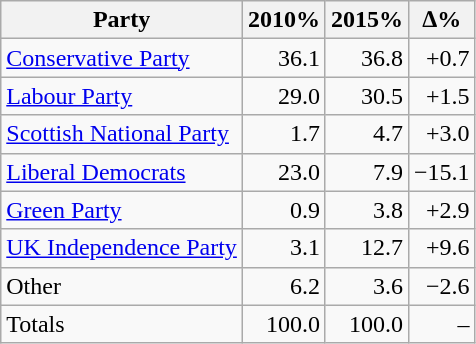<table class="wikitable">
<tr>
<th>Party</th>
<th>2010%</th>
<th>2015%</th>
<th>∆%</th>
</tr>
<tr style="text-align: right;">
<td style="text-align: left;"><a href='#'>Conservative Party</a></td>
<td>36.1</td>
<td>36.8</td>
<td>+0.7</td>
</tr>
<tr style="text-align: right;">
<td style="text-align: left;"><a href='#'>Labour Party</a></td>
<td>29.0</td>
<td>30.5</td>
<td>+1.5</td>
</tr>
<tr style="text-align: right;">
<td style="text-align: left;"><a href='#'>Scottish National Party</a></td>
<td>1.7</td>
<td>4.7</td>
<td>+3.0</td>
</tr>
<tr style="text-align: right;">
<td style="text-align: left;"><a href='#'>Liberal Democrats</a></td>
<td>23.0</td>
<td>7.9</td>
<td>−15.1</td>
</tr>
<tr style="text-align: right;">
<td style="text-align: left;"><a href='#'>Green Party</a></td>
<td>0.9</td>
<td>3.8</td>
<td>+2.9</td>
</tr>
<tr style="text-align: right;">
<td style="text-align: left;"><a href='#'>UK Independence Party</a></td>
<td>3.1</td>
<td>12.7</td>
<td>+9.6</td>
</tr>
<tr style="text-align: right;">
<td style="text-align: left;">Other</td>
<td>6.2</td>
<td>3.6</td>
<td>−2.6</td>
</tr>
<tr style="text-align: right;">
<td style="text-align: left;">Totals</td>
<td>100.0</td>
<td>100.0</td>
<td>–</td>
</tr>
</table>
